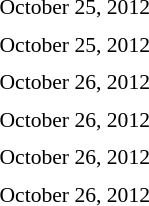<table style="font-size:90%">
<tr>
<td colspan=3>October 25, 2012</td>
</tr>
<tr>
<td width=150 align=right><strong></strong></td>
<td></td>
<td width=150></td>
</tr>
<tr>
<td colspan=3>October 25, 2012</td>
</tr>
<tr>
<td width=150 align=right><strong></strong></td>
<td></td>
<td width=150></td>
</tr>
<tr>
<td colspan=3>October 26, 2012</td>
</tr>
<tr>
<td width=150 align=right><strong></strong></td>
<td></td>
<td width=150></td>
</tr>
<tr>
<td colspan=3>October 26, 2012</td>
</tr>
<tr>
<td width=150 align=right><strong></strong></td>
<td></td>
<td width=150></td>
</tr>
<tr>
<td colspan=3>October 26, 2012</td>
</tr>
<tr>
<td width=150 align=right><strong></strong></td>
<td></td>
<td width=150></td>
</tr>
<tr>
<td colspan=3>October 26, 2012</td>
</tr>
<tr>
<td width=150 align=right></td>
<td></td>
<td width=150><strong></strong></td>
</tr>
</table>
